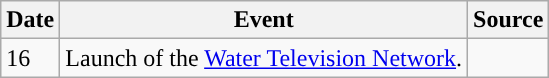<table class="wikitable">
<tr>
<th>Date</th>
<th>Event</th>
<th>Source</th>
</tr>
<tr>
<td>16</td>
<td>Launch of the <a href='#'>Water Television Network</a>.</td>
</tr>
</table>
